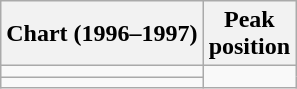<table class="wikitable sortable">
<tr>
<th align="left">Chart (1996–1997)</th>
<th align="center">Peak<br>position</th>
</tr>
<tr>
<td></td>
</tr>
<tr>
<td></td>
</tr>
</table>
